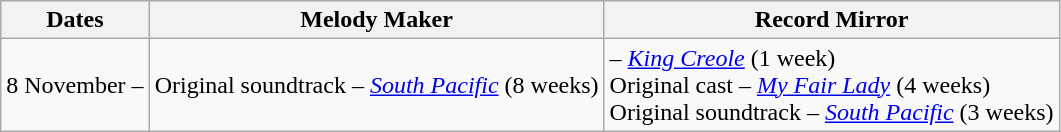<table class=wikitable>
<tr>
<th scope=col>Dates</th>
<th scope=col>Melody Maker</th>
<th scope=col>Record Mirror</th>
</tr>
<tr>
<td>8 November –<br></td>
<td>Original soundtrack – <em><a href='#'>South Pacific</a></em> (8 weeks)</td>
<td> – <em><a href='#'>King Creole</a></em> (1 week)<br> Original cast – <em><a href='#'>My Fair Lady</a></em> (4 weeks)<br>Original soundtrack – <em><a href='#'>South Pacific</a></em> (3 weeks)</td>
</tr>
</table>
